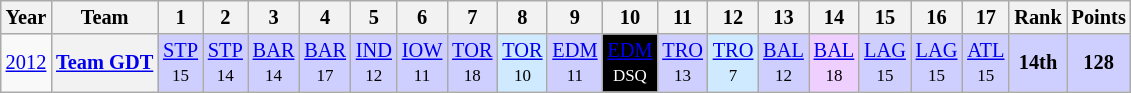<table class="wikitable" style="text-align:center; font-size:85%">
<tr>
<th>Year</th>
<th>Team</th>
<th>1</th>
<th>2</th>
<th>3</th>
<th>4</th>
<th>5</th>
<th>6</th>
<th>7</th>
<th>8</th>
<th>9</th>
<th>10</th>
<th>11</th>
<th>12</th>
<th>13</th>
<th>14</th>
<th>15</th>
<th>16</th>
<th>17</th>
<th>Rank</th>
<th>Points</th>
</tr>
<tr>
<td><a href='#'>2012</a></td>
<th nowrap><a href='#'>Team GDT</a></th>
<td style="background:#CFCFFF;"><a href='#'>STP</a><br><small>15</small></td>
<td style="background:#CFCFFF;"><a href='#'>STP</a><br><small>14</small></td>
<td style="background:#CFCFFF;"><a href='#'>BAR</a><br><small>14</small></td>
<td style="background:#CFCFFF;"><a href='#'>BAR</a><br><small>17</small></td>
<td style="background:#CFCFFF;"><a href='#'>IND</a><br><small>12</small></td>
<td style="background:#CFCFFF;"><a href='#'>IOW</a><br><small>11</small></td>
<td style="background:#CFCFFF;"><a href='#'>TOR</a><br><small>18</small></td>
<td style="background:#CFEAFF;"><a href='#'>TOR</a><br><small>10</small></td>
<td style="background:#CFCFFF;"><a href='#'>EDM</a><br><small>11</small></td>
<td style="background:#000000; color:white"><a href='#'><span>EDM</span></a><br><small>DSQ</small></td>
<td style="background:#CFCFFF;"><a href='#'>TRO</a><br><small>13</small></td>
<td style="background:#CFEAFF;"><a href='#'>TRO</a><br><small>7</small></td>
<td style="background:#CFCFFF;"><a href='#'>BAL</a><br><small>12</small></td>
<td style="background:#EFCFFF;"><a href='#'>BAL</a><br><small>18</small></td>
<td style="background:#CFCFFF;"><a href='#'>LAG</a><br><small>15</small></td>
<td style="background:#CFCFFF;"><a href='#'>LAG</a><br><small>15</small></td>
<td style="background:#CFCFFF;"><a href='#'>ATL</a><br><small>15</small></td>
<td style="background:#CFCFFF;"><strong>14th</strong></td>
<td style="background:#CFCFFF;"><strong>128</strong></td>
</tr>
</table>
